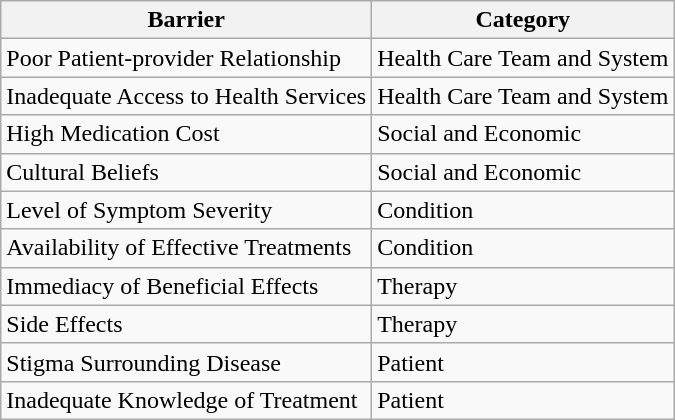<table class="wikitable">
<tr>
<th>Barrier</th>
<th>Category</th>
</tr>
<tr>
<td>Poor Patient-provider Relationship</td>
<td>Health Care Team and System</td>
</tr>
<tr>
<td>Inadequate Access to Health Services</td>
<td>Health Care Team and System</td>
</tr>
<tr>
<td>High Medication Cost</td>
<td>Social and Economic</td>
</tr>
<tr>
<td>Cultural Beliefs</td>
<td>Social and Economic</td>
</tr>
<tr>
<td>Level of Symptom Severity</td>
<td>Condition</td>
</tr>
<tr>
<td>Availability of Effective Treatments</td>
<td>Condition</td>
</tr>
<tr>
<td>Immediacy of Beneficial Effects</td>
<td>Therapy</td>
</tr>
<tr>
<td>Side Effects</td>
<td>Therapy</td>
</tr>
<tr>
<td>Stigma Surrounding Disease</td>
<td>Patient</td>
</tr>
<tr>
<td>Inadequate Knowledge of Treatment</td>
<td>Patient</td>
</tr>
</table>
